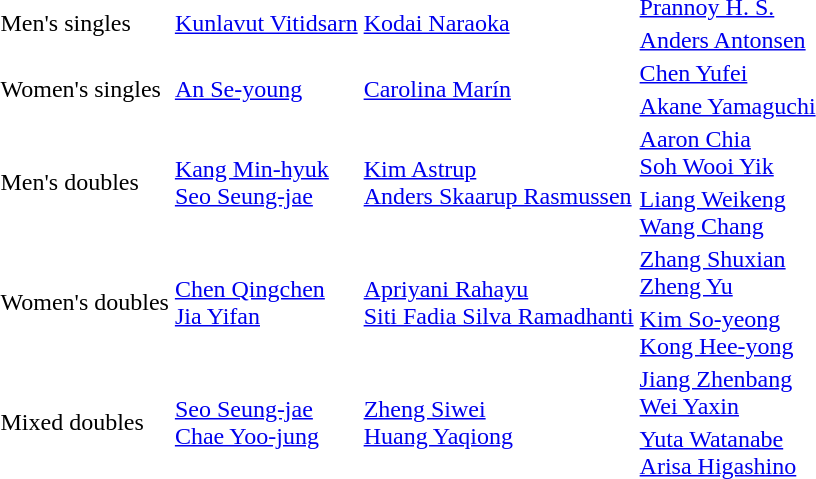<table>
<tr>
<td rowspan="2">Men's singles<br></td>
<td rowspan="2"> <a href='#'>Kunlavut Vitidsarn</a></td>
<td rowspan="2"> <a href='#'>Kodai Naraoka</a></td>
<td> <a href='#'>Prannoy H. S.</a></td>
</tr>
<tr>
<td> <a href='#'>Anders Antonsen</a></td>
</tr>
<tr>
<td rowspan="2">Women's singles<br></td>
<td rowspan="2"> <a href='#'>An Se-young</a></td>
<td rowspan="2"> <a href='#'>Carolina Marín</a></td>
<td> <a href='#'>Chen Yufei</a></td>
</tr>
<tr>
<td> <a href='#'>Akane Yamaguchi</a></td>
</tr>
<tr>
<td rowspan="2">Men's doubles<br></td>
<td rowspan="2"> <a href='#'>Kang Min-hyuk</a> <br> <a href='#'>Seo Seung-jae</a></td>
<td rowspan="2"> <a href='#'>Kim Astrup</a> <br> <a href='#'>Anders Skaarup Rasmussen</a></td>
<td> <a href='#'>Aaron Chia</a><br> <a href='#'>Soh Wooi Yik</a></td>
</tr>
<tr>
<td> <a href='#'>Liang Weikeng</a> <br> <a href='#'>Wang Chang</a></td>
</tr>
<tr>
<td rowspan="2">Women's doubles<br></td>
<td rowspan="2"> <a href='#'>Chen Qingchen</a> <br> <a href='#'>Jia Yifan</a></td>
<td rowspan="2"> <a href='#'>Apriyani Rahayu</a> <br> <a href='#'>Siti Fadia Silva Ramadhanti</a></td>
<td> <a href='#'>Zhang Shuxian</a><br> <a href='#'>Zheng Yu</a></td>
</tr>
<tr>
<td> <a href='#'>Kim So-yeong</a><br> <a href='#'>Kong Hee-yong</a></td>
</tr>
<tr>
<td rowspan="2">Mixed doubles<br></td>
<td rowspan="2"> <a href='#'>Seo Seung-jae</a> <br> <a href='#'>Chae Yoo-jung</a></td>
<td rowspan="2"> <a href='#'>Zheng Siwei</a> <br> <a href='#'>Huang Yaqiong</a></td>
<td> <a href='#'>Jiang Zhenbang</a> <br> <a href='#'>Wei Yaxin</a></td>
</tr>
<tr>
<td> <a href='#'>Yuta Watanabe</a><br> <a href='#'>Arisa Higashino</a></td>
</tr>
</table>
